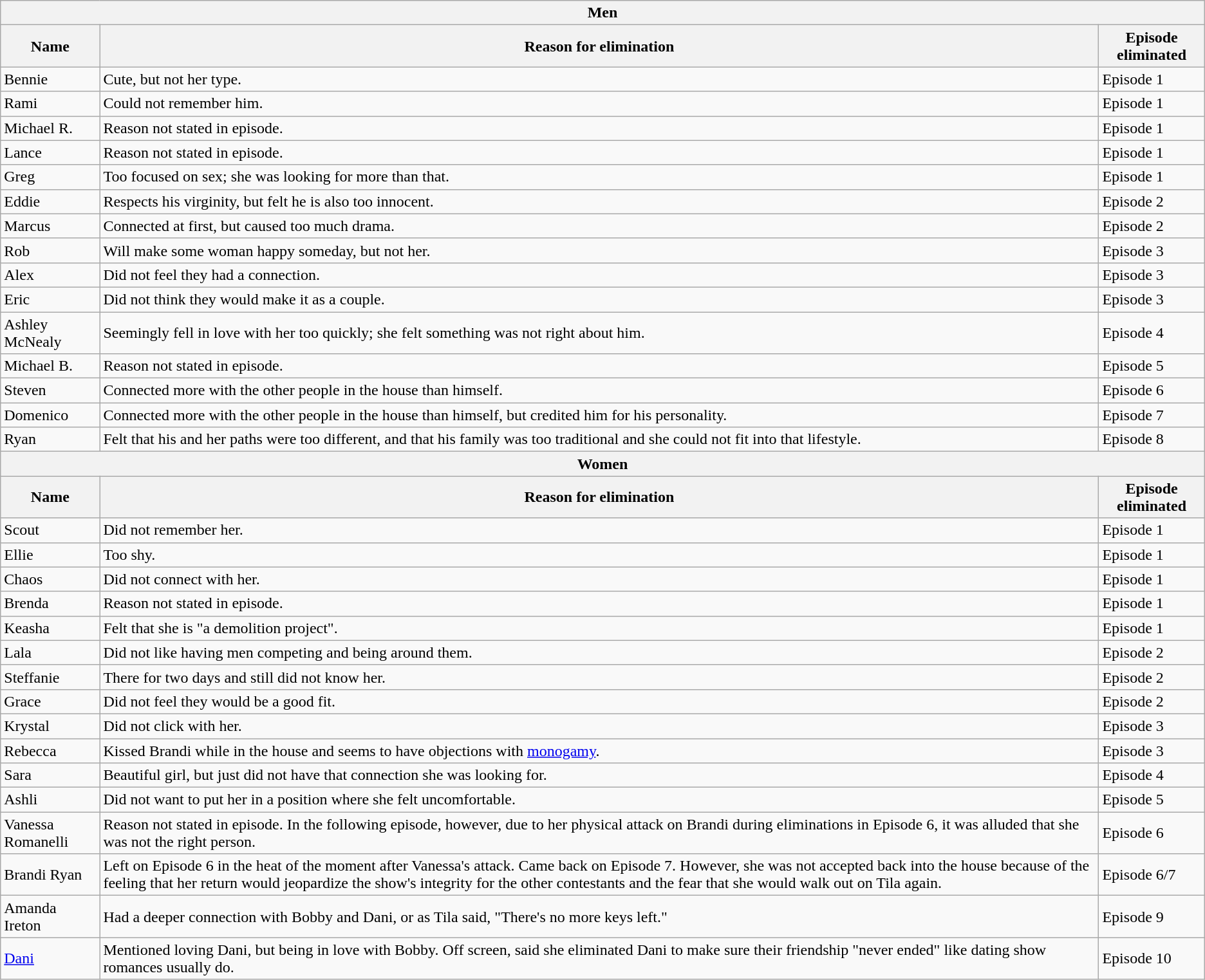<table class="wikitable">
<tr>
<th colspan=4>Men</th>
</tr>
<tr>
<th>Name</th>
<th>Reason for elimination</th>
<th>Episode eliminated</th>
</tr>
<tr>
<td>Bennie</td>
<td>Cute, but not her type.</td>
<td>Episode 1</td>
</tr>
<tr>
<td>Rami</td>
<td>Could not remember him.</td>
<td>Episode 1</td>
</tr>
<tr>
<td>Michael R.</td>
<td>Reason not stated in episode.</td>
<td>Episode 1</td>
</tr>
<tr>
<td>Lance</td>
<td>Reason not stated in episode.</td>
<td>Episode 1</td>
</tr>
<tr>
<td>Greg</td>
<td>Too focused on sex; she was looking for more than that.</td>
<td>Episode 1</td>
</tr>
<tr>
<td>Eddie</td>
<td>Respects his virginity, but felt he is also too innocent.</td>
<td>Episode 2</td>
</tr>
<tr>
<td>Marcus</td>
<td>Connected at first, but caused too much drama.</td>
<td>Episode 2</td>
</tr>
<tr>
<td>Rob</td>
<td>Will make some woman happy someday, but not her.</td>
<td>Episode 3</td>
</tr>
<tr>
<td>Alex</td>
<td>Did not feel they had a connection.</td>
<td>Episode 3</td>
</tr>
<tr>
<td>Eric</td>
<td>Did not think they would make it as a couple.</td>
<td>Episode 3</td>
</tr>
<tr>
<td>Ashley McNealy</td>
<td>Seemingly fell in love with her too quickly; she felt something was not right about him.</td>
<td>Episode 4</td>
</tr>
<tr>
<td>Michael B.</td>
<td>Reason not stated in episode.</td>
<td>Episode 5</td>
</tr>
<tr>
<td>Steven</td>
<td>Connected more with the other people in the house than himself.</td>
<td>Episode 6</td>
</tr>
<tr>
<td>Domenico</td>
<td>Connected more with the other people in the house than himself, but credited him for his personality.</td>
<td>Episode 7</td>
</tr>
<tr>
<td>Ryan</td>
<td>Felt that his and her paths were too different, and that his family was too traditional and she could not fit into that lifestyle.</td>
<td>Episode 8</td>
</tr>
<tr>
<th colspan=4>Women</th>
</tr>
<tr>
<th>Name</th>
<th>Reason for elimination</th>
<th>Episode eliminated</th>
</tr>
<tr>
<td>Scout</td>
<td>Did not remember her.</td>
<td>Episode 1</td>
</tr>
<tr>
<td>Ellie</td>
<td>Too shy.</td>
<td>Episode 1</td>
</tr>
<tr>
<td>Chaos</td>
<td>Did not connect with her.</td>
<td>Episode 1</td>
</tr>
<tr>
<td>Brenda</td>
<td>Reason not stated in episode.</td>
<td>Episode 1</td>
</tr>
<tr>
<td>Keasha</td>
<td>Felt that she is "a demolition project".</td>
<td>Episode 1</td>
</tr>
<tr>
<td>Lala </td>
<td>Did not like having men competing and being around them.</td>
<td>Episode 2</td>
</tr>
<tr>
<td>Steffanie</td>
<td>There for two days and still did not know her.</td>
<td>Episode 2</td>
</tr>
<tr>
<td>Grace</td>
<td>Did not feel they would be a good fit.</td>
<td>Episode 2</td>
</tr>
<tr>
<td>Krystal</td>
<td>Did not click with her.</td>
<td>Episode 3</td>
</tr>
<tr>
<td>Rebecca</td>
<td>Kissed Brandi while in the house and seems to have objections with <a href='#'>monogamy</a>.</td>
<td>Episode 3</td>
</tr>
<tr>
<td>Sara</td>
<td>Beautiful girl, but just did not have that connection she was looking for.</td>
<td>Episode 4</td>
</tr>
<tr>
<td>Ashli</td>
<td>Did not want to put her in a position where she felt uncomfortable.</td>
<td>Episode 5</td>
</tr>
<tr>
<td>Vanessa Romanelli</td>
<td>Reason not stated in episode. In the following episode, however, due to her physical attack on Brandi during eliminations in Episode 6, it was alluded that she was not the right person.</td>
<td>Episode 6</td>
</tr>
<tr>
<td>Brandi Ryan </td>
<td>Left on Episode 6 in the heat of the moment after Vanessa's attack. Came back on Episode 7. However, she was not accepted back into the house because of the feeling that her return would jeopardize the show's integrity for the other contestants and the fear that she would walk out on Tila again.</td>
<td>Episode 6/7</td>
</tr>
<tr>
<td>Amanda Ireton</td>
<td>Had a deeper connection with Bobby and Dani, or as Tila said, "There's no more keys left."</td>
<td>Episode 9</td>
</tr>
<tr>
<td><a href='#'>Dani</a></td>
<td>Mentioned loving Dani, but being in love with Bobby. Off screen, said she eliminated Dani to make sure their friendship "never ended" like dating show romances usually do.</td>
<td>Episode 10</td>
</tr>
</table>
